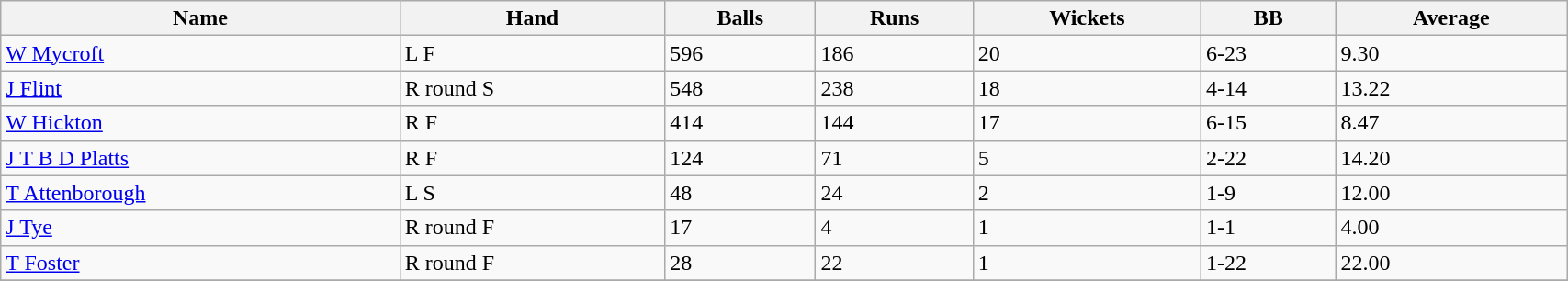<table class="wikitable sortable" width="90%">
<tr bgcolor="#efefef">
<th>Name</th>
<th>Hand</th>
<th>Balls</th>
<th>Runs</th>
<th>Wickets</th>
<th>BB</th>
<th>Average</th>
</tr>
<tr>
<td><a href='#'>W Mycroft</a></td>
<td>L F</td>
<td>596</td>
<td>186</td>
<td>20</td>
<td>6-23</td>
<td>9.30</td>
</tr>
<tr>
<td><a href='#'>J Flint</a></td>
<td>R round S</td>
<td>548</td>
<td>238</td>
<td>18</td>
<td>4-14</td>
<td>13.22</td>
</tr>
<tr>
<td><a href='#'>W Hickton</a></td>
<td>R F</td>
<td>414</td>
<td>144</td>
<td>17</td>
<td>6-15</td>
<td>8.47</td>
</tr>
<tr>
<td><a href='#'>J T B D Platts</a></td>
<td>R F</td>
<td>124</td>
<td>71</td>
<td>5</td>
<td>2-22</td>
<td>14.20</td>
</tr>
<tr>
<td><a href='#'>T Attenborough</a></td>
<td>L S</td>
<td>48</td>
<td>24</td>
<td>2</td>
<td>1-9</td>
<td>12.00</td>
</tr>
<tr>
<td><a href='#'>J Tye</a></td>
<td>R round F</td>
<td>17</td>
<td>4</td>
<td>1</td>
<td>1-1</td>
<td>4.00</td>
</tr>
<tr>
<td><a href='#'>T Foster</a></td>
<td>R round F</td>
<td>28</td>
<td>22</td>
<td>1</td>
<td>1-22</td>
<td>22.00</td>
</tr>
<tr>
</tr>
</table>
